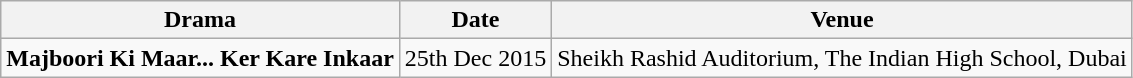<table class="wikitable">
<tr>
<th>Drama</th>
<th>Date</th>
<th>Venue</th>
</tr>
<tr>
<td><strong>Majboori Ki Maar... Ker Kare Inkaar</strong></td>
<td>25th Dec 2015</td>
<td>Sheikh Rashid Auditorium, The Indian High School, Dubai</td>
</tr>
</table>
